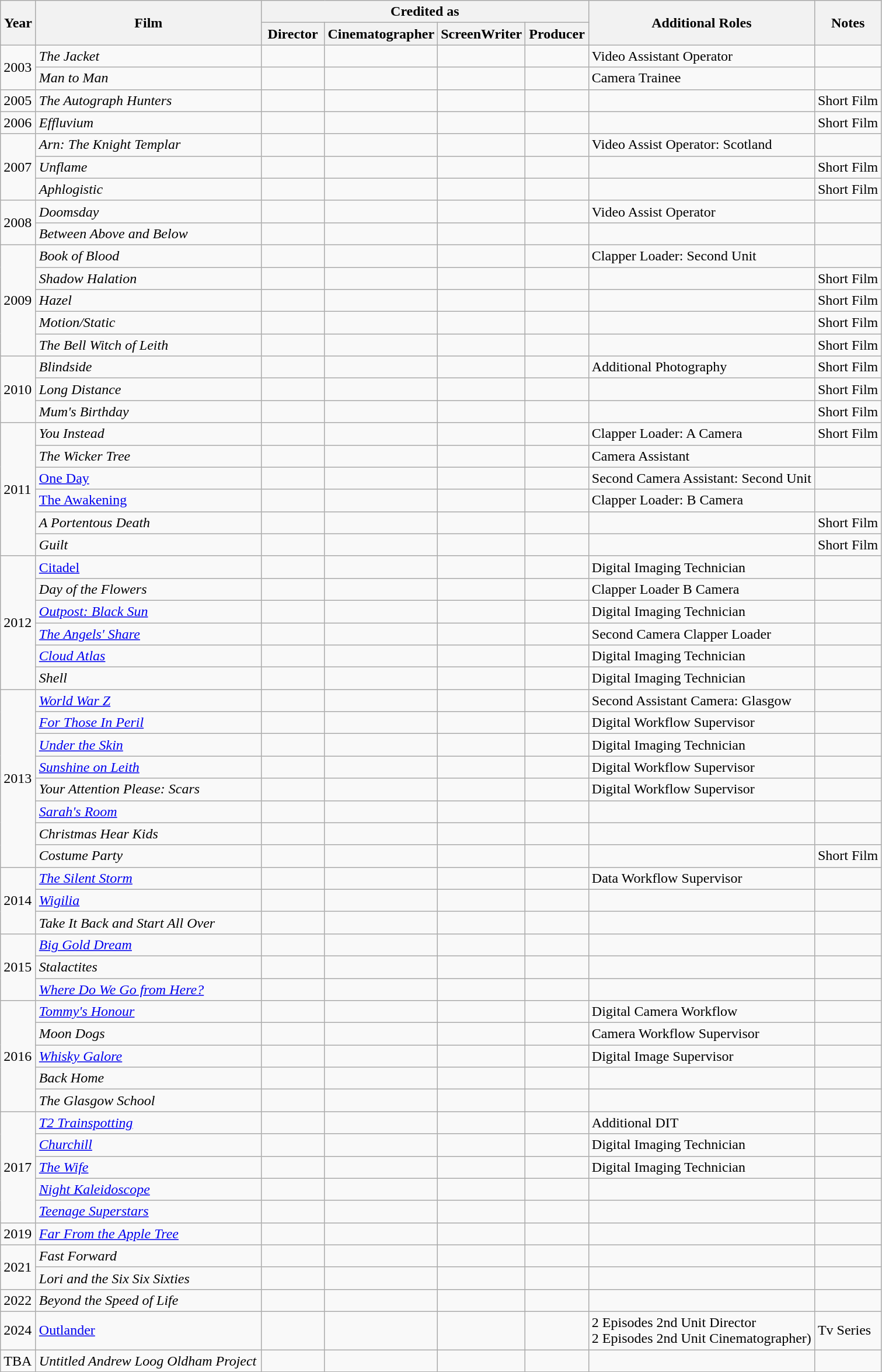<table class="wikitable sortable" style="margin-right: 0;">
<tr>
<th rowspan="2" style="width:33px;">Year</th>
<th rowspan="2" style="width:250px;">Film</th>
<th colspan="4">Credited as</th>
<th rowspan="2">Additional Roles</th>
<th rowspan="2">Notes</th>
</tr>
<tr>
<th style="width:65px;">Director</th>
<th style="width:65px;">Cinematographer</th>
<th style="width:65px;">ScreenWriter</th>
<th style="width:65px;">Producer</th>
</tr>
<tr>
<td rowspan="2">2003</td>
<td style="text-align:left"><em>The Jacket</em></td>
<td></td>
<td></td>
<td></td>
<td></td>
<td>Video Assistant Operator</td>
<td></td>
</tr>
<tr>
<td style="text-align:left"><em>Man to Man</em></td>
<td></td>
<td></td>
<td></td>
<td></td>
<td>Camera Trainee</td>
<td></td>
</tr>
<tr>
<td rowspan="1">2005</td>
<td style="text-align:left"><em>The Autograph Hunters</em></td>
<td></td>
<td></td>
<td></td>
<td></td>
<td></td>
<td>Short Film</td>
</tr>
<tr>
<td rowspan="1">2006</td>
<td style="text-align:left"><em>Effluvium</em></td>
<td></td>
<td></td>
<td></td>
<td></td>
<td></td>
<td>Short Film</td>
</tr>
<tr>
<td rowspan="3">2007</td>
<td style="text-align:left"><em>Arn: The Knight Templar</em></td>
<td></td>
<td></td>
<td></td>
<td></td>
<td>Video Assist Operator: Scotland</td>
<td></td>
</tr>
<tr>
<td style="text-align:left"><em>Unflame</em></td>
<td></td>
<td></td>
<td></td>
<td></td>
<td></td>
<td>Short Film</td>
</tr>
<tr>
<td style="text-align:left"><em>Aphlogistic</em></td>
<td></td>
<td></td>
<td></td>
<td></td>
<td></td>
<td>Short Film</td>
</tr>
<tr>
<td rowspan="2">2008</td>
<td style="text-align:left"><em>Doomsday</em></td>
<td></td>
<td></td>
<td></td>
<td></td>
<td>Video Assist Operator</td>
<td></td>
</tr>
<tr>
<td style="text-align:left"><em>Between Above and Below</em></td>
<td></td>
<td></td>
<td></td>
<td></td>
<td></td>
<td></td>
</tr>
<tr>
<td rowspan="5">2009</td>
<td style="text-align:left"><em>Book of Blood</em></td>
<td></td>
<td></td>
<td></td>
<td></td>
<td>Clapper Loader: Second Unit</td>
<td></td>
</tr>
<tr>
<td style="text-align:left"><em>Shadow Halation</em></td>
<td></td>
<td></td>
<td></td>
<td></td>
<td></td>
<td>Short Film</td>
</tr>
<tr>
<td style="text-align:left"><em>Hazel</em></td>
<td></td>
<td></td>
<td></td>
<td></td>
<td></td>
<td>Short Film</td>
</tr>
<tr>
<td style="text-align:left"><em>Motion/Static</em></td>
<td></td>
<td></td>
<td></td>
<td></td>
<td></td>
<td>Short Film</td>
</tr>
<tr>
<td style="text-align:left"><em>The Bell Witch of Leith</em></td>
<td></td>
<td></td>
<td></td>
<td></td>
<td></td>
<td>Short Film</td>
</tr>
<tr>
<td rowspan="3">2010</td>
<td style="text-align:left"><em>Blindside</em></td>
<td></td>
<td></td>
<td></td>
<td></td>
<td>Additional Photography</td>
<td>Short Film</td>
</tr>
<tr>
<td style="text-align:left"><em>Long Distance</em></td>
<td></td>
<td></td>
<td></td>
<td></td>
<td></td>
<td>Short Film</td>
</tr>
<tr>
<td style="text-align:left"><em>Mum's Birthday</em></td>
<td></td>
<td></td>
<td></td>
<td></td>
<td></td>
<td>Short Film</td>
</tr>
<tr>
<td rowspan="6">2011</td>
<td style="text-align:left"><em>You Instead</em></td>
<td></td>
<td></td>
<td></td>
<td></td>
<td>Clapper Loader: A Camera</td>
<td>Short Film</td>
</tr>
<tr>
<td style="text-align:left"><em>The Wicker Tree</em></td>
<td></td>
<td></td>
<td></td>
<td></td>
<td>Camera Assistant</td>
<td></td>
</tr>
<tr>
<td style="text-align:left"><em><a href='#'></em>One Day<em></a></em></td>
<td></td>
<td></td>
<td></td>
<td></td>
<td>Second Camera Assistant: Second Unit</td>
<td></td>
</tr>
<tr>
<td style="text-align:left"><em><a href='#'></em>The Awakening<em></a></em></td>
<td></td>
<td></td>
<td></td>
<td></td>
<td>Clapper Loader: B Camera</td>
<td></td>
</tr>
<tr>
<td style="text-align:left"><em>A Portentous Death</em></td>
<td></td>
<td></td>
<td></td>
<td></td>
<td></td>
<td>Short Film</td>
</tr>
<tr>
<td style="text-align:left"><em>Guilt</em></td>
<td></td>
<td></td>
<td></td>
<td></td>
<td></td>
<td>Short Film</td>
</tr>
<tr>
<td rowspan="6">2012</td>
<td style="text-align:left"><em><a href='#'></em>Citadel<em></a></em></td>
<td></td>
<td></td>
<td></td>
<td></td>
<td>Digital Imaging Technician</td>
<td></td>
</tr>
<tr>
<td style="text-align:left"><em>Day of the Flowers</em></td>
<td></td>
<td></td>
<td></td>
<td></td>
<td>Clapper Loader B Camera</td>
<td></td>
</tr>
<tr>
<td style="text-align:left"><em><a href='#'>Outpost: Black Sun</a></em></td>
<td></td>
<td></td>
<td></td>
<td></td>
<td>Digital Imaging Technician</td>
<td></td>
</tr>
<tr>
<td style="text-align:left"><em><a href='#'>The Angels' Share</a></em></td>
<td></td>
<td></td>
<td></td>
<td></td>
<td>Second Camera Clapper Loader</td>
<td></td>
</tr>
<tr>
<td style="text-align:left"><em><a href='#'>Cloud Atlas</a></em></td>
<td></td>
<td></td>
<td></td>
<td></td>
<td>Digital Imaging Technician</td>
<td></td>
</tr>
<tr>
<td style="text-align:left"><em>Shell</em></td>
<td></td>
<td></td>
<td></td>
<td></td>
<td>Digital Imaging Technician</td>
<td></td>
</tr>
<tr>
<td rowspan="8">2013</td>
<td style="text-align:left"><em><a href='#'>World War Z</a></em></td>
<td></td>
<td></td>
<td></td>
<td></td>
<td>Second Assistant Camera: Glasgow</td>
<td></td>
</tr>
<tr>
<td style="text-align:left"><em><a href='#'>For Those In Peril</a></em></td>
<td></td>
<td></td>
<td></td>
<td></td>
<td>Digital Workflow Supervisor</td>
<td></td>
</tr>
<tr>
<td style="text-align:left"><em><a href='#'>Under the Skin</a></em></td>
<td></td>
<td></td>
<td></td>
<td></td>
<td>Digital Imaging Technician</td>
<td></td>
</tr>
<tr>
<td style="text-align:left"><em><a href='#'>Sunshine on Leith</a></em></td>
<td></td>
<td></td>
<td></td>
<td></td>
<td>Digital Workflow Supervisor</td>
<td></td>
</tr>
<tr>
<td style="text-align:left"><em>Your Attention Please: Scars</em></td>
<td></td>
<td></td>
<td></td>
<td></td>
<td>Digital Workflow Supervisor</td>
<td></td>
</tr>
<tr>
<td style="text-align:left"><em><a href='#'>Sarah's Room</a></em></td>
<td></td>
<td></td>
<td></td>
<td></td>
<td></td>
<td></td>
</tr>
<tr>
<td style="text-align:left"><em>Christmas Hear Kids</em></td>
<td></td>
<td></td>
<td></td>
<td></td>
<td></td>
<td></td>
</tr>
<tr>
<td style="text-align:left"><em>Costume Party</em></td>
<td></td>
<td></td>
<td></td>
<td></td>
<td></td>
<td>Short Film</td>
</tr>
<tr>
<td rowspan="3">2014</td>
<td style="text-align:left"><em><a href='#'>The Silent Storm</a></em></td>
<td></td>
<td></td>
<td></td>
<td></td>
<td>Data Workflow Supervisor</td>
<td></td>
</tr>
<tr>
<td style="text-align:left"><em><a href='#'>Wigilia</a></em></td>
<td></td>
<td></td>
<td></td>
<td></td>
<td></td>
<td></td>
</tr>
<tr>
<td style="text-align:left"><em>Take It Back and Start All Over</em></td>
<td></td>
<td></td>
<td></td>
<td></td>
<td></td>
<td></td>
</tr>
<tr>
<td rowspan="3">2015</td>
<td style="text-align:left"><em><a href='#'>Big Gold Dream</a></em></td>
<td></td>
<td></td>
<td></td>
<td></td>
<td></td>
<td></td>
</tr>
<tr>
<td style="text-align:left"><em>Stalactites</em></td>
<td></td>
<td></td>
<td></td>
<td></td>
<td></td>
<td></td>
</tr>
<tr>
<td style="text-align:left"><em><a href='#'>Where Do We Go from Here?</a></em></td>
<td></td>
<td></td>
<td></td>
<td></td>
<td></td>
<td></td>
</tr>
<tr>
<td rowspan="5">2016</td>
<td style="text-align:left"><em><a href='#'>Tommy's Honour</a></em></td>
<td></td>
<td></td>
<td></td>
<td></td>
<td>Digital Camera Workflow</td>
<td></td>
</tr>
<tr>
<td style="text-align:left"><em>Moon Dogs</em></td>
<td></td>
<td></td>
<td></td>
<td></td>
<td>Camera Workflow Supervisor</td>
<td></td>
</tr>
<tr>
<td style="text-align:left"><em><a href='#'>Whisky Galore</a></em></td>
<td></td>
<td></td>
<td></td>
<td></td>
<td>Digital Image Supervisor</td>
<td></td>
</tr>
<tr>
<td style="text-align:left"><em>Back Home</em></td>
<td></td>
<td></td>
<td></td>
<td></td>
<td></td>
<td></td>
</tr>
<tr>
<td style="text-align:left"><em>The Glasgow School</em></td>
<td></td>
<td></td>
<td></td>
<td></td>
<td></td>
<td></td>
</tr>
<tr>
<td rowspan="5">2017</td>
<td style="text-align:left"><em><a href='#'>T2 Trainspotting</a></em></td>
<td></td>
<td></td>
<td></td>
<td></td>
<td>Additional DIT</td>
<td></td>
</tr>
<tr>
<td style="text-align:left"><em><a href='#'>Churchill</a></em></td>
<td></td>
<td></td>
<td></td>
<td></td>
<td>Digital Imaging Technician</td>
<td></td>
</tr>
<tr>
<td style="text-align:left"><em><a href='#'>The Wife</a></em></td>
<td></td>
<td></td>
<td></td>
<td></td>
<td>Digital Imaging Technician</td>
<td></td>
</tr>
<tr>
<td style="text-align:left"><em><a href='#'>Night Kaleidoscope</a></em></td>
<td></td>
<td></td>
<td></td>
<td></td>
<td></td>
<td></td>
</tr>
<tr>
<td style="text-align:left"><em><a href='#'>Teenage Superstars</a></em></td>
<td></td>
<td></td>
<td></td>
<td></td>
<td></td>
<td></td>
</tr>
<tr>
<td rowspan="1">2019</td>
<td style="text-align:left"><em><a href='#'>Far From the Apple Tree</a></em></td>
<td></td>
<td></td>
<td></td>
<td></td>
<td></td>
<td></td>
</tr>
<tr>
<td rowspan="2">2021</td>
<td style="text-align:left"><em>Fast Forward</em></td>
<td></td>
<td></td>
<td></td>
<td></td>
<td></td>
<td></td>
</tr>
<tr>
<td style="text-align:left"><em>Lori and the Six Six Sixties</em></td>
<td></td>
<td></td>
<td></td>
<td></td>
<td></td>
<td></td>
</tr>
<tr>
<td rowspan="1">2022</td>
<td style="text-align:left"><em>Beyond the Speed of Life</em></td>
<td></td>
<td></td>
<td></td>
<td></td>
<td></td>
<td></td>
</tr>
<tr>
<td rowspan="1">2024</td>
<td style="text-align:left"><em><a href='#'></em>Outlander<em></a></em></td>
<td></td>
<td></td>
<td></td>
<td></td>
<td>2 Episodes 2nd Unit Director<br>2 Episodes 2nd Unit Cinematographer)</td>
<td>Tv Series</td>
</tr>
<tr>
<td rowspan="1">TBA</td>
<td style="text-align:left"><em>Untitled Andrew Loog Oldham Project</em></td>
<td></td>
<td></td>
<td></td>
<td></td>
<td></td>
<td></td>
</tr>
<tr>
</tr>
</table>
